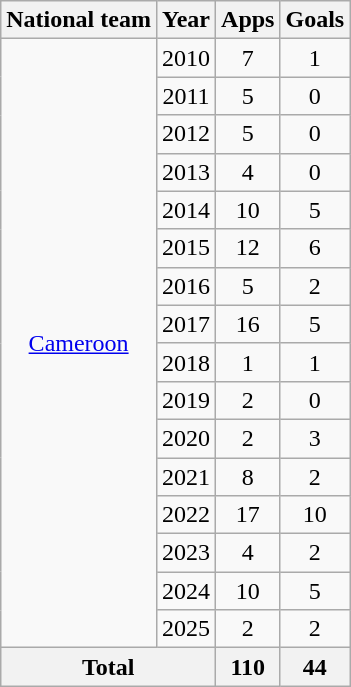<table class="wikitable" style="text-align:center">
<tr>
<th>National team</th>
<th>Year</th>
<th>Apps</th>
<th>Goals</th>
</tr>
<tr>
<td rowspan="16"><a href='#'>Cameroon</a></td>
<td>2010</td>
<td>7</td>
<td>1</td>
</tr>
<tr>
<td>2011</td>
<td>5</td>
<td>0</td>
</tr>
<tr>
<td>2012</td>
<td>5</td>
<td>0</td>
</tr>
<tr>
<td>2013</td>
<td>4</td>
<td>0</td>
</tr>
<tr>
<td>2014</td>
<td>10</td>
<td>5</td>
</tr>
<tr>
<td>2015</td>
<td>12</td>
<td>6</td>
</tr>
<tr>
<td>2016</td>
<td>5</td>
<td>2</td>
</tr>
<tr>
<td>2017</td>
<td>16</td>
<td>5</td>
</tr>
<tr>
<td>2018</td>
<td>1</td>
<td>1</td>
</tr>
<tr>
<td>2019</td>
<td>2</td>
<td>0</td>
</tr>
<tr>
<td>2020</td>
<td>2</td>
<td>3</td>
</tr>
<tr>
<td>2021</td>
<td>8</td>
<td>2</td>
</tr>
<tr>
<td>2022</td>
<td>17</td>
<td>10</td>
</tr>
<tr>
<td>2023</td>
<td>4</td>
<td>2</td>
</tr>
<tr>
<td>2024</td>
<td>10</td>
<td>5</td>
</tr>
<tr>
<td>2025</td>
<td>2</td>
<td>2</td>
</tr>
<tr>
<th colspan="2">Total</th>
<th>110</th>
<th>44</th>
</tr>
</table>
